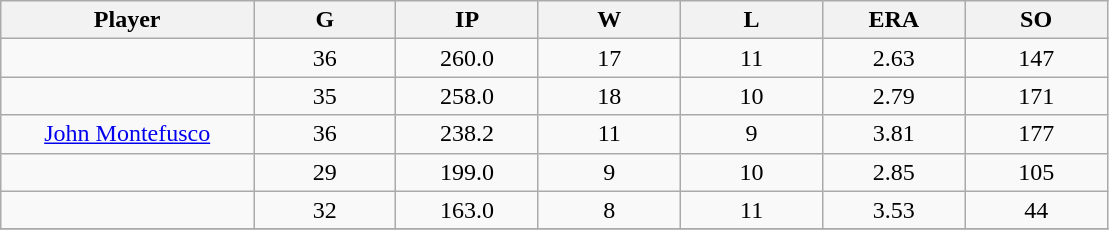<table class="wikitable sortable">
<tr>
<th bgcolor="#DDDDFF" width="16%">Player</th>
<th bgcolor="#DDDDFF" width="9%">G</th>
<th bgcolor="#DDDDFF" width="9%">IP</th>
<th bgcolor="#DDDDFF" width="9%">W</th>
<th bgcolor="#DDDDFF" width="9%">L</th>
<th bgcolor="#DDDDFF" width="9%">ERA</th>
<th bgcolor="#DDDDFF" width="9%">SO</th>
</tr>
<tr align="center">
<td></td>
<td>36</td>
<td>260.0</td>
<td>17</td>
<td>11</td>
<td>2.63</td>
<td>147</td>
</tr>
<tr align="center">
<td></td>
<td>35</td>
<td>258.0</td>
<td>18</td>
<td>10</td>
<td>2.79</td>
<td>171</td>
</tr>
<tr align="center">
<td><a href='#'>John Montefusco</a></td>
<td>36</td>
<td>238.2</td>
<td>11</td>
<td>9</td>
<td>3.81</td>
<td>177</td>
</tr>
<tr align="center">
<td></td>
<td>29</td>
<td>199.0</td>
<td>9</td>
<td>10</td>
<td>2.85</td>
<td>105</td>
</tr>
<tr align="center">
<td></td>
<td>32</td>
<td>163.0</td>
<td>8</td>
<td>11</td>
<td>3.53</td>
<td>44</td>
</tr>
<tr align="center">
</tr>
</table>
